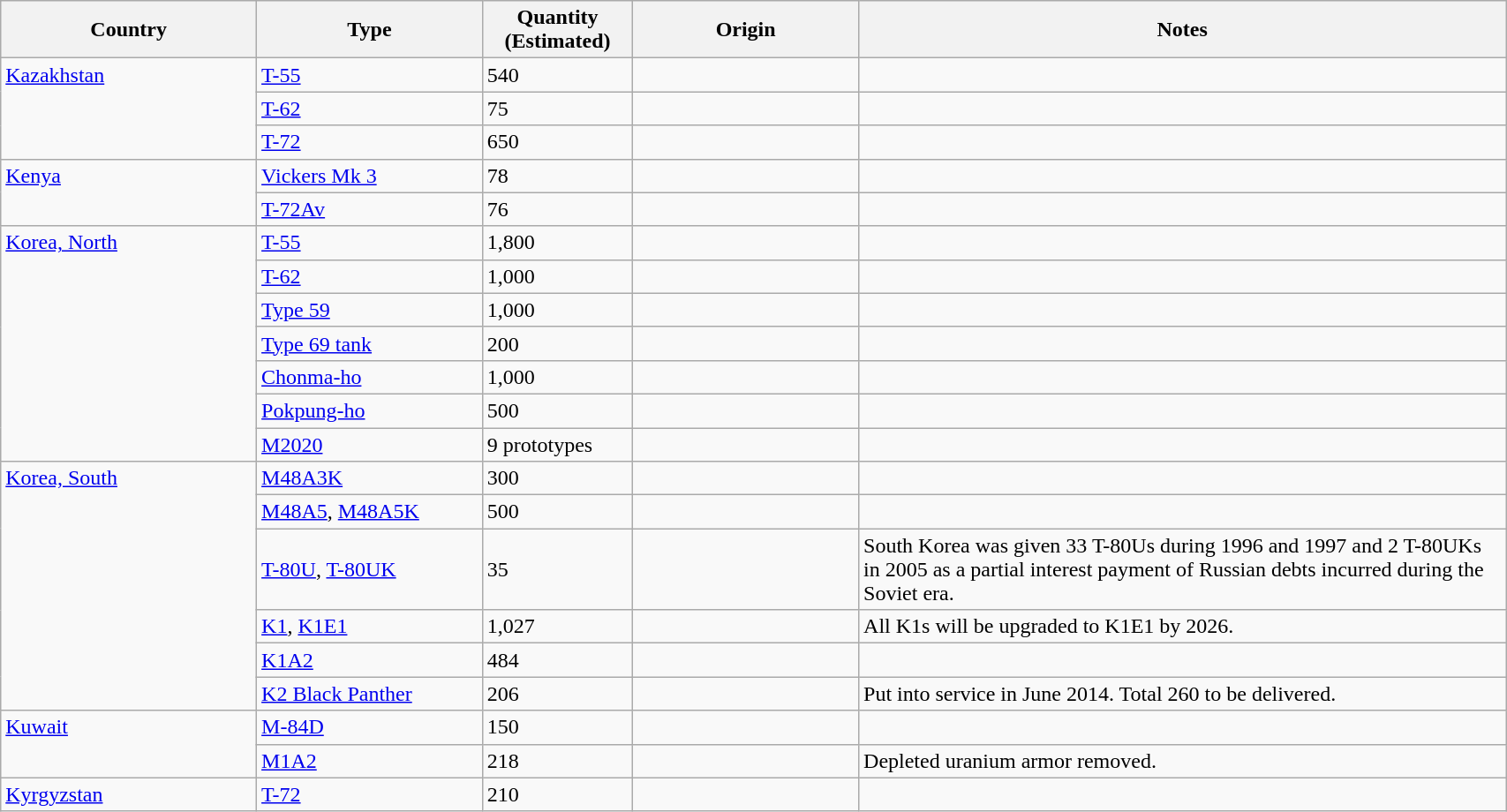<table class="wikitable" Width="90%">
<tr>
<th width="17%">Country</th>
<th width="15%">Type</th>
<th width="10%">Quantity (Estimated)</th>
<th width="15%">Origin</th>
<th>Notes</th>
</tr>
<tr>
<td rowspan="3" valign="top"><a href='#'>Kazakhstan</a></td>
<td><a href='#'>T-55</a></td>
<td>540</td>
<td></td>
<td></td>
</tr>
<tr>
<td><a href='#'>T-62</a></td>
<td>75</td>
<td></td>
<td></td>
</tr>
<tr>
<td><a href='#'>T-72</a></td>
<td>650</td>
<td></td>
<td></td>
</tr>
<tr>
<td rowspan="2" valign="top"><a href='#'>Kenya</a></td>
<td><a href='#'>Vickers Mk 3</a></td>
<td>78</td>
<td></td>
<td></td>
</tr>
<tr>
<td><a href='#'>T-72Av</a></td>
<td>76</td>
<td></td>
<td></td>
</tr>
<tr>
<td rowspan="7" valign="top"><a href='#'>Korea, North</a></td>
<td><a href='#'>T-55</a></td>
<td>1,800</td>
<td></td>
<td></td>
</tr>
<tr>
<td><a href='#'>T-62</a></td>
<td>1,000</td>
<td></td>
<td></td>
</tr>
<tr>
<td><a href='#'>Type 59</a></td>
<td>1,000</td>
<td></td>
<td></td>
</tr>
<tr>
<td><a href='#'>Type 69 tank</a></td>
<td>200</td>
<td></td>
<td></td>
</tr>
<tr>
<td><a href='#'>Chonma-ho</a></td>
<td>1,000</td>
<td></td>
<td></td>
</tr>
<tr>
<td><a href='#'>Pokpung-ho</a></td>
<td>500</td>
<td></td>
<td></td>
</tr>
<tr>
<td><a href='#'>M2020</a></td>
<td>9 prototypes</td>
<td></td>
<td></td>
</tr>
<tr>
<td rowspan="6" valign="top"><a href='#'>Korea, South</a></td>
<td><a href='#'>M48A3K</a></td>
<td>300</td>
<td></td>
<td></td>
</tr>
<tr>
<td><a href='#'>M48A5</a>, <a href='#'>M48A5K</a></td>
<td>500</td>
<td></td>
<td></td>
</tr>
<tr>
<td><a href='#'>T-80U</a>, <a href='#'>T-80UK</a></td>
<td>35</td>
<td></td>
<td>South Korea was given 33 T-80Us during 1996 and 1997 and 2 T-80UKs in 2005 as a partial interest payment of Russian debts incurred during the Soviet era.</td>
</tr>
<tr>
<td><a href='#'>K1</a>, <a href='#'>K1E1</a></td>
<td>1,027</td>
<td></td>
<td>All K1s will be upgraded to K1E1 by 2026.</td>
</tr>
<tr>
<td><a href='#'>K1A2</a></td>
<td>484</td>
<td></td>
<td></td>
</tr>
<tr>
<td><a href='#'>K2 Black Panther</a></td>
<td>206</td>
<td></td>
<td>Put into service in June 2014. Total 260 to be delivered.</td>
</tr>
<tr>
<td rowspan="2" valign="top"><a href='#'>Kuwait</a></td>
<td><a href='#'>M-84D</a></td>
<td>150</td>
<td></td>
<td></td>
</tr>
<tr>
<td><a href='#'>M1A2</a></td>
<td>218</td>
<td></td>
<td>Depleted uranium armor removed.</td>
</tr>
<tr>
<td rowspan="1" valign="top"><a href='#'>Kyrgyzstan</a></td>
<td><a href='#'>T-72</a></td>
<td>210</td>
<td></td>
<td></td>
</tr>
</table>
